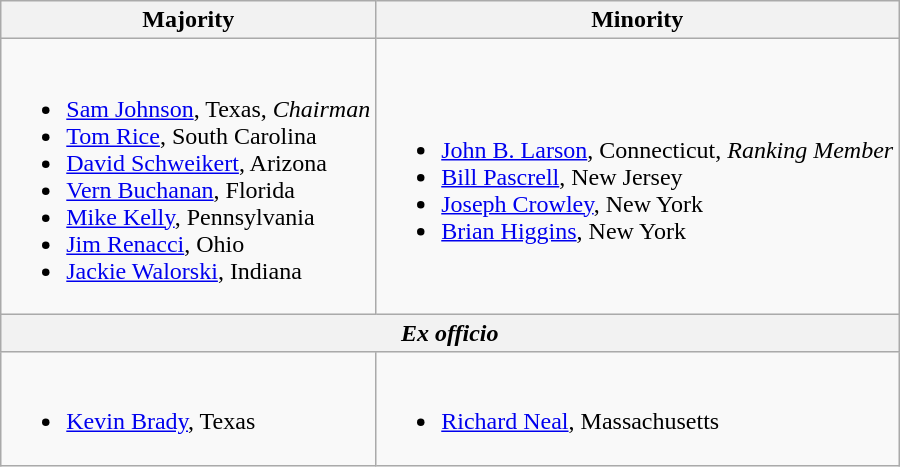<table class=wikitable>
<tr>
<th>Majority</th>
<th>Minority</th>
</tr>
<tr>
<td><br><ul><li><a href='#'>Sam Johnson</a>, Texas, <em>Chairman</em></li><li><a href='#'>Tom Rice</a>, South Carolina</li><li><a href='#'>David Schweikert</a>, Arizona</li><li><a href='#'>Vern Buchanan</a>, Florida</li><li><a href='#'>Mike Kelly</a>, Pennsylvania</li><li><a href='#'>Jim Renacci</a>, Ohio</li><li><a href='#'>Jackie Walorski</a>, Indiana</li></ul></td>
<td><br><ul><li><a href='#'>John B. Larson</a>, Connecticut, <em>Ranking Member</em></li><li><a href='#'>Bill Pascrell</a>, New Jersey</li><li><a href='#'>Joseph Crowley</a>, New York</li><li><a href='#'>Brian Higgins</a>, New York</li></ul></td>
</tr>
<tr>
<th colspan=2><em>Ex officio</em></th>
</tr>
<tr>
<td><br><ul><li><a href='#'>Kevin Brady</a>, Texas</li></ul></td>
<td><br><ul><li><a href='#'>Richard Neal</a>, Massachusetts</li></ul></td>
</tr>
</table>
